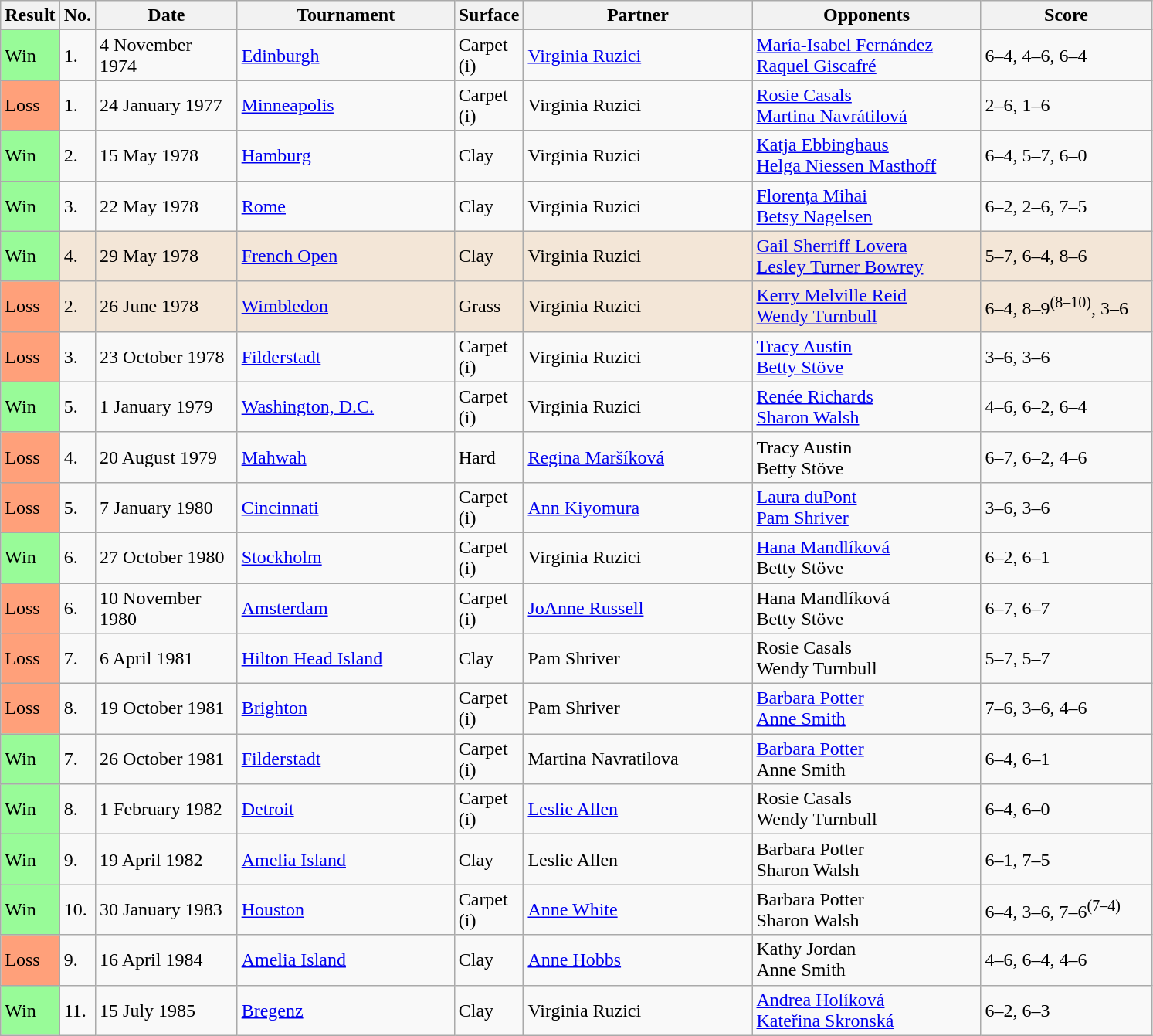<table class="sortable wikitable">
<tr>
<th>Result</th>
<th style="width:20px">No.</th>
<th style="width:115px">Date</th>
<th style="width:180px">Tournament</th>
<th style="width:50px">Surface</th>
<th style="width:190px">Partner</th>
<th style="width:190px">Opponents</th>
<th style="width:140px" class="unsortable">Score</th>
</tr>
<tr>
<td style="background:#98fb98;">Win</td>
<td>1.</td>
<td>4 November 1974</td>
<td><a href='#'>Edinburgh</a></td>
<td>Carpet (i)</td>
<td> <a href='#'>Virginia Ruzici</a></td>
<td> <a href='#'>María-Isabel Fernández</a> <br>  <a href='#'>Raquel Giscafré</a></td>
<td>6–4, 4–6, 6–4</td>
</tr>
<tr>
<td style="background:#ffa07a;">Loss</td>
<td>1.</td>
<td>24 January 1977</td>
<td><a href='#'>Minneapolis</a></td>
<td>Carpet (i)</td>
<td> Virginia Ruzici</td>
<td> <a href='#'>Rosie Casals</a> <br>  <a href='#'>Martina Navrátilová</a></td>
<td>2–6, 1–6</td>
</tr>
<tr>
<td style="background:#98fb98;">Win</td>
<td>2.</td>
<td>15 May 1978</td>
<td><a href='#'>Hamburg</a></td>
<td>Clay</td>
<td> Virginia Ruzici</td>
<td> <a href='#'>Katja Ebbinghaus</a> <br>  <a href='#'>Helga Niessen Masthoff</a></td>
<td>6–4, 5–7, 6–0</td>
</tr>
<tr>
<td style="background:#98fb98;">Win</td>
<td>3.</td>
<td>22 May 1978</td>
<td><a href='#'>Rome</a></td>
<td>Clay</td>
<td> Virginia Ruzici</td>
<td> <a href='#'>Florența Mihai</a> <br>  <a href='#'>Betsy Nagelsen</a></td>
<td>6–2, 2–6, 7–5</td>
</tr>
<tr bgcolor="#f3e6d7">
<td style="background:#98fb98;">Win</td>
<td>4.</td>
<td>29 May 1978</td>
<td><a href='#'>French Open</a></td>
<td>Clay</td>
<td> Virginia Ruzici</td>
<td> <a href='#'>Gail Sherriff Lovera</a> <br>  <a href='#'>Lesley Turner Bowrey</a></td>
<td>5–7, 6–4, 8–6</td>
</tr>
<tr bgcolor="#f3e6d7">
<td style="background:#ffa07a;">Loss</td>
<td>2.</td>
<td>26 June 1978</td>
<td><a href='#'>Wimbledon</a></td>
<td>Grass</td>
<td> Virginia Ruzici</td>
<td> <a href='#'>Kerry Melville Reid</a> <br>  <a href='#'>Wendy Turnbull</a></td>
<td>6–4, 8–9<sup>(8–10)</sup>, 3–6</td>
</tr>
<tr>
<td style="background:#ffa07a;">Loss</td>
<td>3.</td>
<td>23 October 1978</td>
<td><a href='#'>Filderstadt</a></td>
<td>Carpet (i)</td>
<td> Virginia Ruzici</td>
<td> <a href='#'>Tracy Austin</a> <br>  <a href='#'>Betty Stöve</a></td>
<td>3–6, 3–6</td>
</tr>
<tr>
<td style="background:#98fb98;">Win</td>
<td>5.</td>
<td>1 January 1979</td>
<td><a href='#'>Washington, D.C.</a></td>
<td>Carpet (i)</td>
<td> Virginia Ruzici</td>
<td> <a href='#'>Renée Richards</a> <br>  <a href='#'>Sharon Walsh</a></td>
<td>4–6, 6–2, 6–4</td>
</tr>
<tr>
<td style="background:#ffa07a;">Loss</td>
<td>4.</td>
<td>20 August 1979</td>
<td><a href='#'>Mahwah</a></td>
<td>Hard</td>
<td> <a href='#'>Regina Maršíková</a></td>
<td> Tracy Austin <br>  Betty Stöve</td>
<td>6–7, 6–2, 4–6</td>
</tr>
<tr>
<td style="background:#ffa07a;">Loss</td>
<td>5.</td>
<td>7 January 1980</td>
<td><a href='#'>Cincinnati</a></td>
<td>Carpet (i)</td>
<td> <a href='#'>Ann Kiyomura</a></td>
<td> <a href='#'>Laura duPont</a> <br>  <a href='#'>Pam Shriver</a></td>
<td>3–6, 3–6</td>
</tr>
<tr>
<td style="background:#98fb98;">Win</td>
<td>6.</td>
<td>27 October 1980</td>
<td><a href='#'>Stockholm</a></td>
<td>Carpet (i)</td>
<td> Virginia Ruzici</td>
<td> <a href='#'>Hana Mandlíková</a> <br>  Betty Stöve</td>
<td>6–2, 6–1</td>
</tr>
<tr>
<td style="background:#ffa07a;">Loss</td>
<td>6.</td>
<td>10 November 1980</td>
<td><a href='#'>Amsterdam</a></td>
<td>Carpet (i)</td>
<td> <a href='#'>JoAnne Russell</a></td>
<td> Hana Mandlíková <br>  Betty Stöve</td>
<td>6–7, 6–7</td>
</tr>
<tr>
<td style="background:#ffa07a;">Loss</td>
<td>7.</td>
<td>6 April 1981</td>
<td><a href='#'>Hilton Head Island</a></td>
<td>Clay</td>
<td> Pam Shriver</td>
<td> Rosie Casals <br>  Wendy Turnbull</td>
<td>5–7, 5–7</td>
</tr>
<tr>
<td style="background:#ffa07a;">Loss</td>
<td>8.</td>
<td>19 October 1981</td>
<td><a href='#'>Brighton</a></td>
<td>Carpet (i)</td>
<td> Pam Shriver</td>
<td> <a href='#'>Barbara Potter</a> <br>  <a href='#'>Anne Smith</a></td>
<td>7–6, 3–6, 4–6</td>
</tr>
<tr>
<td style="background:#98fb98;">Win</td>
<td>7.</td>
<td>26 October 1981</td>
<td><a href='#'>Filderstadt</a></td>
<td>Carpet (i)</td>
<td> Martina Navratilova</td>
<td> <a href='#'>Barbara Potter</a> <br>  Anne Smith</td>
<td>6–4, 6–1</td>
</tr>
<tr>
<td style="background:#98fb98;">Win</td>
<td>8.</td>
<td>1 February 1982</td>
<td><a href='#'>Detroit</a></td>
<td>Carpet (i)</td>
<td> <a href='#'>Leslie Allen</a></td>
<td> Rosie Casals <br>  Wendy Turnbull</td>
<td>6–4, 6–0</td>
</tr>
<tr>
<td style="background:#98fb98;">Win</td>
<td>9.</td>
<td>19 April 1982</td>
<td><a href='#'>Amelia Island</a></td>
<td>Clay</td>
<td> Leslie Allen</td>
<td> Barbara Potter <br>  Sharon Walsh</td>
<td>6–1, 7–5</td>
</tr>
<tr>
<td style="background:#98fb98;">Win</td>
<td>10.</td>
<td>30 January 1983</td>
<td><a href='#'>Houston</a></td>
<td>Carpet (i)</td>
<td> <a href='#'>Anne White</a></td>
<td> Barbara Potter <br>  Sharon Walsh</td>
<td>6–4, 3–6, 7–6<sup>(7–4)</sup></td>
</tr>
<tr>
<td style="background:#ffa07a;">Loss</td>
<td>9.</td>
<td>16 April 1984</td>
<td><a href='#'>Amelia Island</a></td>
<td>Clay</td>
<td> <a href='#'>Anne Hobbs</a></td>
<td> Kathy Jordan <br>  Anne Smith</td>
<td>4–6, 6–4, 4–6</td>
</tr>
<tr>
<td style="background:#98fb98;">Win</td>
<td>11.</td>
<td>15 July 1985</td>
<td><a href='#'>Bregenz</a></td>
<td>Clay</td>
<td> Virginia Ruzici</td>
<td> <a href='#'>Andrea Holíková</a> <br>  <a href='#'>Kateřina Skronská</a></td>
<td>6–2, 6–3</td>
</tr>
</table>
